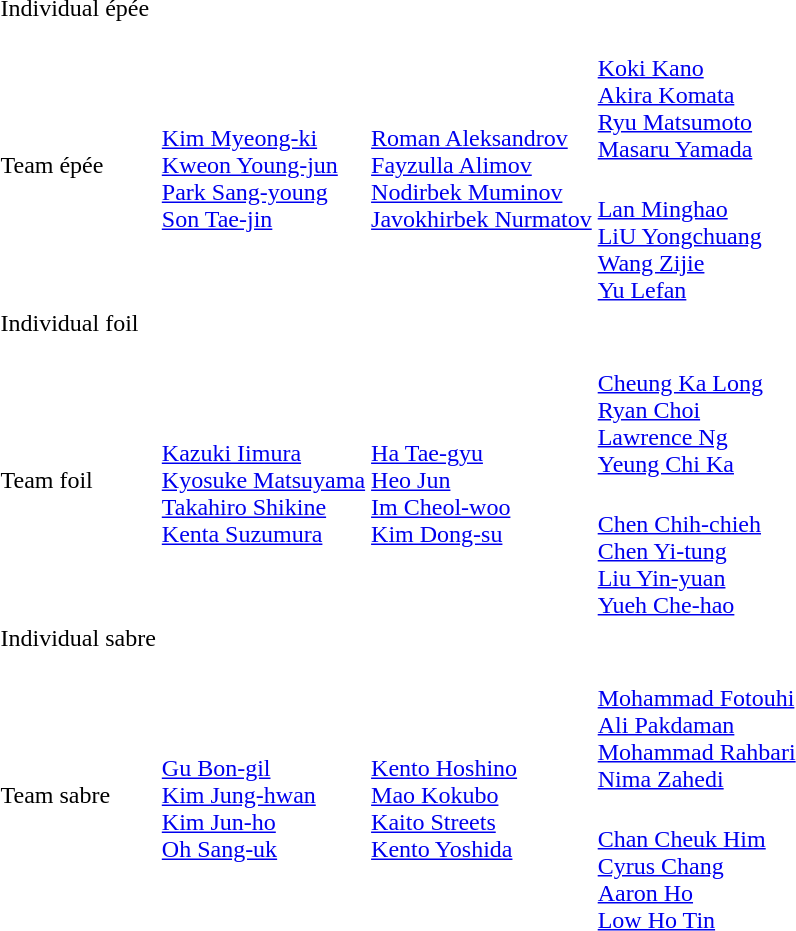<table>
<tr>
<td rowspan=2>Individual épée</td>
<td rowspan=2></td>
<td rowspan=2></td>
<td></td>
</tr>
<tr>
<td></td>
</tr>
<tr>
<td rowspan=2>Team épée</td>
<td rowspan=2><br><a href='#'>Kim Myeong-ki</a><br><a href='#'>Kweon Young-jun</a><br><a href='#'>Park Sang-young</a><br><a href='#'>Son Tae-jin</a></td>
<td rowspan=2><br><a href='#'>Roman Aleksandrov</a><br><a href='#'>Fayzulla Alimov</a><br><a href='#'>Nodirbek Muminov</a><br><a href='#'>Javokhirbek Nurmatov</a></td>
<td><br><a href='#'>Koki Kano</a><br><a href='#'>Akira Komata</a><br><a href='#'>Ryu Matsumoto</a><br><a href='#'>Masaru Yamada</a></td>
</tr>
<tr>
<td><br><a href='#'>Lan Minghao</a><br><a href='#'>LiU Yongchuang</a><br><a href='#'>Wang Zijie</a><br><a href='#'>Yu Lefan</a></td>
</tr>
<tr>
<td rowspan=2>Individual foil</td>
<td rowspan=2></td>
<td rowspan=2></td>
<td></td>
</tr>
<tr>
<td></td>
</tr>
<tr>
<td rowspan=2>Team foil</td>
<td rowspan=2><br><a href='#'>Kazuki Iimura</a><br><a href='#'>Kyosuke Matsuyama</a><br><a href='#'>Takahiro Shikine</a><br><a href='#'>Kenta Suzumura</a></td>
<td rowspan=2><br><a href='#'>Ha Tae-gyu</a><br><a href='#'>Heo Jun</a><br><a href='#'>Im Cheol-woo</a><br><a href='#'>Kim Dong-su</a></td>
<td><br><a href='#'>Cheung Ka Long</a><br><a href='#'>Ryan Choi</a><br><a href='#'>Lawrence Ng</a><br><a href='#'>Yeung Chi Ka</a></td>
</tr>
<tr>
<td><br><a href='#'>Chen Chih-chieh</a><br><a href='#'>Chen Yi-tung</a><br><a href='#'>Liu Yin-yuan</a><br><a href='#'>Yueh Che-hao</a></td>
</tr>
<tr>
<td rowspan=2>Individual sabre</td>
<td rowspan=2></td>
<td rowspan=2></td>
<td></td>
</tr>
<tr>
<td></td>
</tr>
<tr>
<td rowspan=2>Team sabre</td>
<td rowspan=2><br><a href='#'>Gu Bon-gil</a><br><a href='#'>Kim Jung-hwan</a><br><a href='#'>Kim Jun-ho</a><br><a href='#'>Oh Sang-uk</a></td>
<td rowspan=2><br><a href='#'>Kento Hoshino</a><br><a href='#'>Mao Kokubo</a><br><a href='#'>Kaito Streets</a><br><a href='#'>Kento Yoshida</a></td>
<td><br><a href='#'>Mohammad Fotouhi</a><br><a href='#'>Ali Pakdaman</a><br><a href='#'>Mohammad Rahbari</a><br><a href='#'>Nima Zahedi</a></td>
</tr>
<tr>
<td><br><a href='#'>Chan Cheuk Him</a><br><a href='#'>Cyrus Chang</a><br><a href='#'>Aaron Ho</a><br><a href='#'>Low Ho Tin</a></td>
</tr>
</table>
